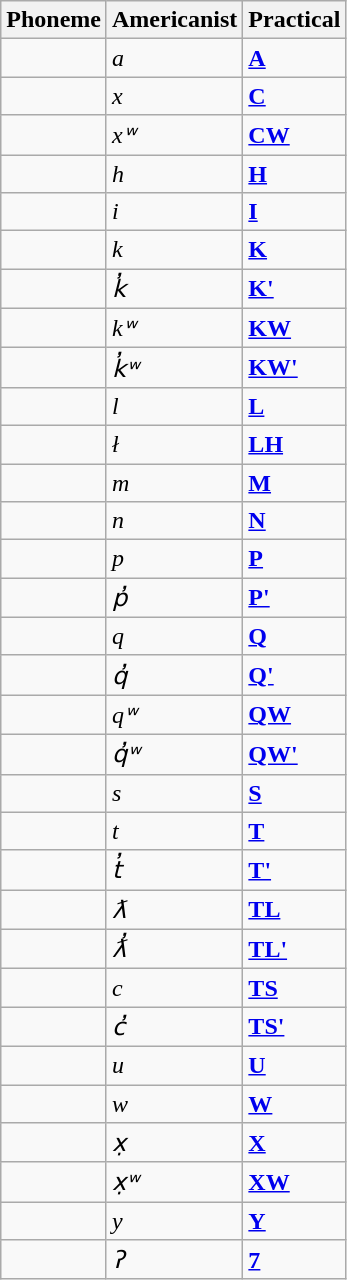<table class="wikitable">
<tr>
<th>Phoneme</th>
<th>Americanist</th>
<th>Practical</th>
</tr>
<tr>
<td></td>
<td><em>a</em></td>
<td><strong><a href='#'>A</a></strong></td>
</tr>
<tr>
<td></td>
<td><em>x</em></td>
<td><strong><a href='#'>C</a></strong></td>
</tr>
<tr>
<td></td>
<td><em>xʷ</em></td>
<td><strong><a href='#'>CW</a></strong></td>
</tr>
<tr>
<td></td>
<td><em>h</em></td>
<td><strong><a href='#'>H</a></strong></td>
</tr>
<tr>
<td></td>
<td><em>i</em></td>
<td><strong><a href='#'>I</a></strong></td>
</tr>
<tr>
<td></td>
<td><em>k</em></td>
<td><strong><a href='#'>K</a></strong></td>
</tr>
<tr>
<td></td>
<td><em>k̓</em></td>
<td><strong><a href='#'>K'</a></strong></td>
</tr>
<tr>
<td></td>
<td><em>kʷ</em></td>
<td><strong><a href='#'>KW</a></strong></td>
</tr>
<tr>
<td></td>
<td><em>k̓ʷ</em></td>
<td><strong><a href='#'>KW'</a></strong></td>
</tr>
<tr>
<td></td>
<td><em>l</em></td>
<td><strong><a href='#'>L</a></strong></td>
</tr>
<tr>
<td></td>
<td><em>ł</em></td>
<td><strong><a href='#'>LH</a></strong></td>
</tr>
<tr>
<td></td>
<td><em>m</em></td>
<td><strong><a href='#'>M</a></strong></td>
</tr>
<tr>
<td></td>
<td><em>n</em></td>
<td><strong><a href='#'>N</a></strong></td>
</tr>
<tr>
<td></td>
<td><em>p</em></td>
<td><strong><a href='#'>P</a></strong></td>
</tr>
<tr>
<td></td>
<td><em>p̓</em></td>
<td><strong><a href='#'>P'</a></strong></td>
</tr>
<tr>
<td></td>
<td><em>q</em></td>
<td><strong><a href='#'>Q</a></strong></td>
</tr>
<tr>
<td></td>
<td><em>q̓</em></td>
<td><strong><a href='#'>Q'</a></strong></td>
</tr>
<tr>
<td></td>
<td><em>qʷ</em></td>
<td><strong><a href='#'>QW</a></strong></td>
</tr>
<tr>
<td></td>
<td><em>q̓ʷ</em></td>
<td><strong><a href='#'>QW'</a></strong></td>
</tr>
<tr>
<td></td>
<td><em>s</em></td>
<td><strong><a href='#'>S</a></strong></td>
</tr>
<tr>
<td></td>
<td><em>t</em></td>
<td><strong><a href='#'>T</a></strong></td>
</tr>
<tr>
<td></td>
<td><em>t̓</em></td>
<td><strong><a href='#'>T'</a></strong></td>
</tr>
<tr>
<td></td>
<td><em>ƛ</em></td>
<td><strong><a href='#'>TL</a></strong></td>
</tr>
<tr>
<td></td>
<td><em>ƛ̓</em></td>
<td><strong><a href='#'>TL'</a></strong></td>
</tr>
<tr>
<td></td>
<td><em>c</em></td>
<td><strong><a href='#'>TS</a></strong></td>
</tr>
<tr>
<td></td>
<td><em>c̓</em></td>
<td><strong><a href='#'>TS'</a></strong></td>
</tr>
<tr>
<td></td>
<td><em>u</em></td>
<td><strong><a href='#'>U</a></strong></td>
</tr>
<tr>
<td></td>
<td><em>w</em></td>
<td><strong><a href='#'>W</a></strong></td>
</tr>
<tr>
<td></td>
<td><em>x̣</em></td>
<td><strong><a href='#'>X</a></strong></td>
</tr>
<tr>
<td></td>
<td><em>x̣ʷ</em></td>
<td><strong><a href='#'>XW</a></strong></td>
</tr>
<tr>
<td></td>
<td><em>y</em></td>
<td><strong><a href='#'>Y</a></strong></td>
</tr>
<tr>
<td></td>
<td><em>ʔ</em></td>
<td><strong><a href='#'>7</a></strong></td>
</tr>
</table>
